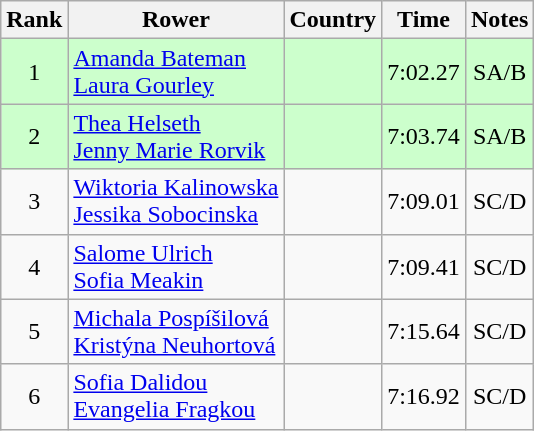<table class="wikitable" style="text-align:center">
<tr>
<th>Rank</th>
<th>Rower</th>
<th>Country</th>
<th>Time</th>
<th>Notes</th>
</tr>
<tr bgcolor=ccffcc>
<td>1</td>
<td align="left"><a href='#'>Amanda Bateman</a><br><a href='#'>Laura Gourley</a></td>
<td align="left"></td>
<td>7:02.27</td>
<td>SA/B</td>
</tr>
<tr bgcolor=ccffcc>
<td>2</td>
<td align="left"><a href='#'>Thea Helseth</a><br><a href='#'>Jenny Marie Rorvik</a></td>
<td align="left"></td>
<td>7:03.74</td>
<td>SA/B</td>
</tr>
<tr>
<td>3</td>
<td align="left"><a href='#'>Wiktoria Kalinowska</a><br><a href='#'>Jessika Sobocinska</a></td>
<td align="left"></td>
<td>7:09.01</td>
<td>SC/D</td>
</tr>
<tr>
<td>4</td>
<td align="left"><a href='#'>Salome Ulrich</a><br><a href='#'>Sofia Meakin</a></td>
<td align="left"></td>
<td>7:09.41</td>
<td>SC/D</td>
</tr>
<tr>
<td>5</td>
<td align="left"><a href='#'>Michala Pospíšilová</a><br><a href='#'>Kristýna Neuhortová</a></td>
<td align="left"></td>
<td>7:15.64</td>
<td>SC/D</td>
</tr>
<tr>
<td>6</td>
<td align="left"><a href='#'>Sofia Dalidou</a><br><a href='#'>Evangelia Fragkou</a></td>
<td align="left"></td>
<td>7:16.92</td>
<td>SC/D</td>
</tr>
</table>
